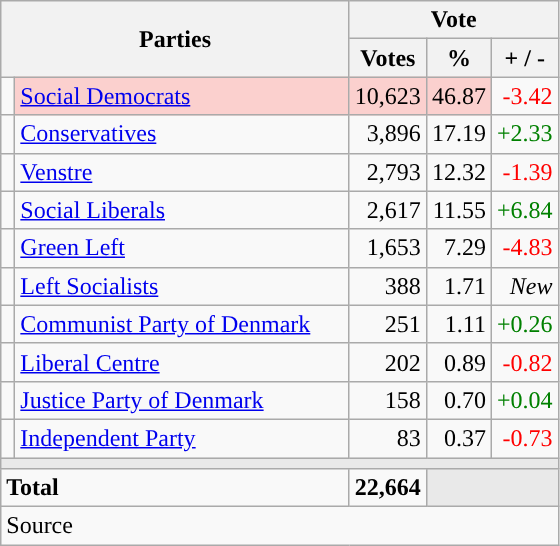<table class="wikitable" style="text-align:right;">
<tr>
<th style="text-align:centre;" rowspan="2" colspan="2" width="225">Parties</th>
<th colspan="3">Vote</th>
</tr>
<tr>
<th width="15">Votes</th>
<th width="15">%</th>
<th width="15">+ / -</th>
</tr>
<tr>
<td width="2" style="color:inherit;background:"></td>
<td bgcolor=#fbd0ce  align="left"><a href='#'>Social Democrats</a></td>
<td bgcolor=#fbd0ce>10,623</td>
<td bgcolor=#fbd0ce>46.87</td>
<td style=color:red;>-3.42</td>
</tr>
<tr>
<td width="2" style="color:inherit;background:"></td>
<td align="left"><a href='#'>Conservatives</a></td>
<td>3,896</td>
<td>17.19</td>
<td style=color:green;>+2.33</td>
</tr>
<tr>
<td width="2" style="color:inherit;background:"></td>
<td align="left"><a href='#'>Venstre</a></td>
<td>2,793</td>
<td>12.32</td>
<td style=color:red;>-1.39</td>
</tr>
<tr>
<td width="2" style="color:inherit;background:"></td>
<td align="left"><a href='#'>Social Liberals</a></td>
<td>2,617</td>
<td>11.55</td>
<td style=color:green;>+6.84</td>
</tr>
<tr>
<td width="2" style="color:inherit;background:"></td>
<td align="left"><a href='#'>Green Left</a></td>
<td>1,653</td>
<td>7.29</td>
<td style=color:red;>-4.83</td>
</tr>
<tr>
<td width="2" style="color:inherit;background:"></td>
<td align="left"><a href='#'>Left Socialists</a></td>
<td>388</td>
<td>1.71</td>
<td><em>New</em></td>
</tr>
<tr>
<td width="2" style="color:inherit;background:"></td>
<td align="left"><a href='#'>Communist Party of Denmark</a></td>
<td>251</td>
<td>1.11</td>
<td style=color:green;>+0.26</td>
</tr>
<tr>
<td width="2" style="color:inherit;background:"></td>
<td align="left"><a href='#'>Liberal Centre</a></td>
<td>202</td>
<td>0.89</td>
<td style=color:red;>-0.82</td>
</tr>
<tr>
<td width="2" style="color:inherit;background:"></td>
<td align="left"><a href='#'>Justice Party of Denmark</a></td>
<td>158</td>
<td>0.70</td>
<td style=color:green;>+0.04</td>
</tr>
<tr>
<td width="2" style="color:inherit;background:"></td>
<td align="left"><a href='#'>Independent Party</a></td>
<td>83</td>
<td>0.37</td>
<td style=color:red;>-0.73</td>
</tr>
<tr>
<td colspan="7" bgcolor="#E9E9E9"></td>
</tr>
<tr>
<td align="left" colspan="2"><strong>Total</strong></td>
<td><strong>22,664</strong></td>
<td bgcolor="#E9E9E9" colspan="2"></td>
</tr>
<tr>
<td align="left" colspan="6">Source</td>
</tr>
</table>
